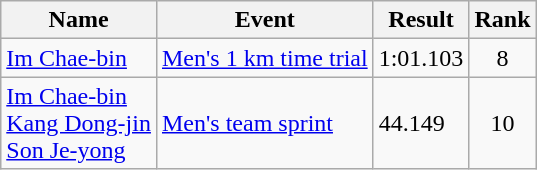<table class="wikitable sortable">
<tr>
<th>Name</th>
<th>Event</th>
<th>Result</th>
<th>Rank</th>
</tr>
<tr>
<td><a href='#'>Im Chae-bin</a></td>
<td><a href='#'>Men's 1 km time trial</a></td>
<td>1:01.103</td>
<td align=center>8</td>
</tr>
<tr>
<td><a href='#'>Im Chae-bin</a><br><a href='#'>Kang Dong-jin</a><br><a href='#'>Son Je-yong</a></td>
<td><a href='#'>Men's team sprint</a></td>
<td>44.149</td>
<td align=center>10</td>
</tr>
</table>
